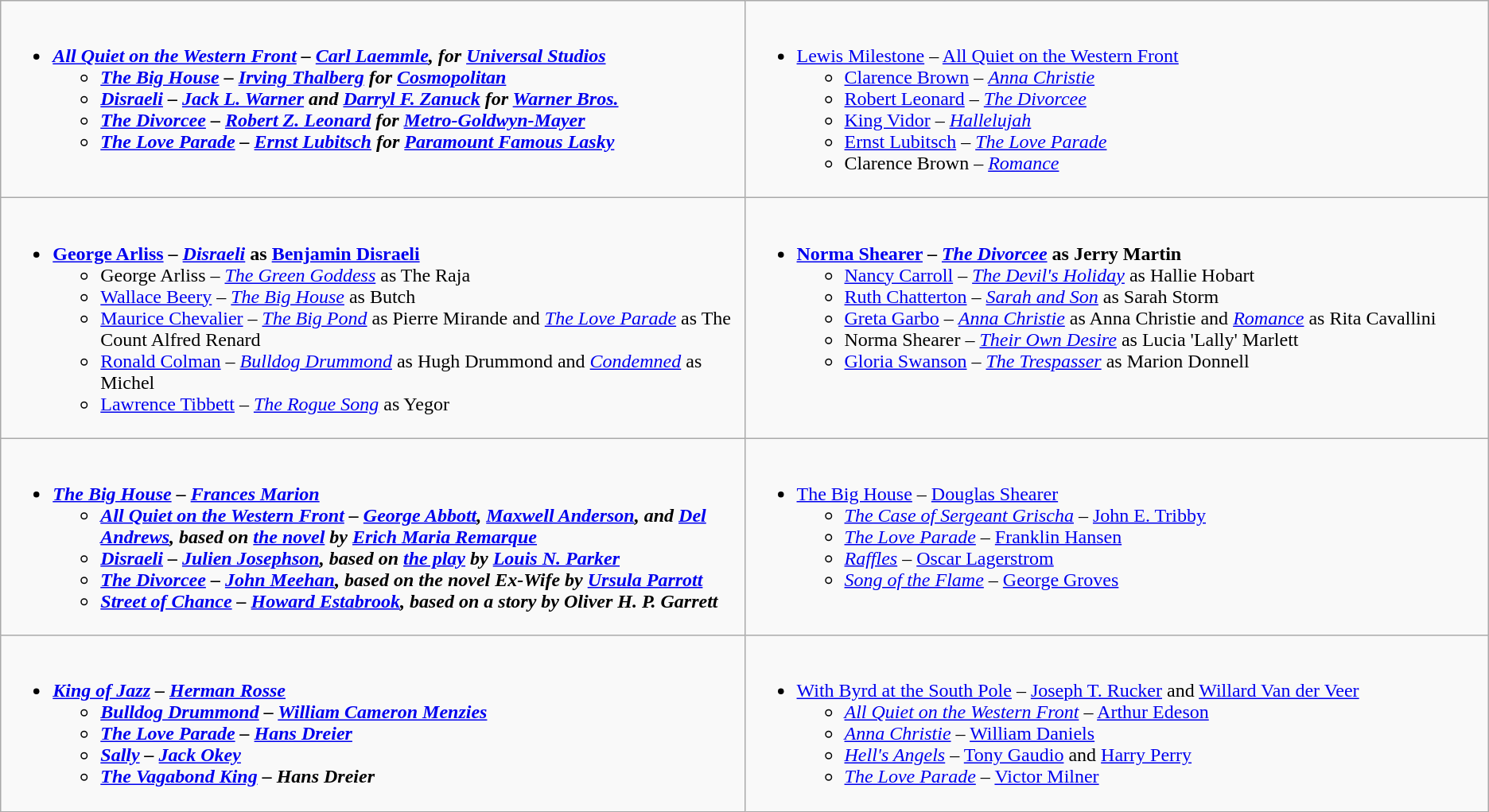<table class=wikitable>
<tr>
<td valign="top" width="50%"><br><ul><li><strong><em><a href='#'>All Quiet on the Western Front</a><em> – <a href='#'>Carl Laemmle</a>, for <a href='#'>Universal Studios</a><strong><ul><li></em><a href='#'>The Big House</a><em> – <a href='#'>Irving Thalberg</a> for <a href='#'>Cosmopolitan</a></li><li></em><a href='#'>Disraeli</a><em> – <a href='#'>Jack L. Warner</a> and <a href='#'>Darryl F. Zanuck</a> for <a href='#'>Warner Bros.</a></li><li></em><a href='#'>The Divorcee</a><em> – <a href='#'>Robert Z. Leonard</a> for <a href='#'>Metro-Goldwyn-Mayer</a></li><li></em><a href='#'>The Love Parade</a><em> – <a href='#'>Ernst Lubitsch</a> for <a href='#'>Paramount Famous Lasky</a></li></ul></li></ul></td>
<td valign="top" width="50%"><br><ul><li></strong><a href='#'>Lewis Milestone</a> – </em><a href='#'>All Quiet on the Western Front</a></em></strong><ul><li><a href='#'>Clarence Brown</a> – <em><a href='#'>Anna Christie</a></em></li><li><a href='#'>Robert Leonard</a> – <em><a href='#'>The Divorcee</a></em></li><li><a href='#'>King Vidor</a> – <em><a href='#'>Hallelujah</a></em></li><li><a href='#'>Ernst Lubitsch</a> – <em><a href='#'>The Love Parade</a></em></li><li>Clarence Brown – <em><a href='#'>Romance</a></em></li></ul></li></ul></td>
</tr>
<tr>
<td valign="top" width="50%"><br><ul><li><strong><a href='#'>George Arliss</a> – <em><a href='#'>Disraeli</a></em> as <a href='#'>Benjamin Disraeli</a></strong><ul><li>George Arliss – <em><a href='#'>The Green Goddess</a></em> as The Raja</li><li><a href='#'>Wallace Beery</a> – <em><a href='#'>The Big House</a></em> as Butch</li><li><a href='#'>Maurice Chevalier</a> – <em><a href='#'>The Big Pond</a></em> as Pierre Mirande and <em><a href='#'>The Love Parade</a></em> as The Count Alfred Renard</li><li><a href='#'>Ronald Colman</a> – <em><a href='#'>Bulldog Drummond</a></em> as Hugh Drummond and <em><a href='#'>Condemned</a></em> as Michel</li><li><a href='#'>Lawrence Tibbett</a> – <em><a href='#'>The Rogue Song</a></em> as Yegor</li></ul></li></ul></td>
<td valign="top" width="50%"><br><ul><li><strong><a href='#'>Norma Shearer</a> – <em><a href='#'>The Divorcee</a></em> as Jerry Martin</strong><ul><li><a href='#'>Nancy Carroll</a> – <em><a href='#'>The Devil's Holiday</a></em> as Hallie Hobart</li><li><a href='#'>Ruth Chatterton</a> – <em><a href='#'>Sarah and Son</a></em> as Sarah Storm</li><li><a href='#'>Greta Garbo</a> – <em><a href='#'>Anna Christie</a></em> as Anna Christie and <em><a href='#'>Romance</a></em> as Rita Cavallini</li><li>Norma Shearer – <em><a href='#'>Their Own Desire</a></em> as Lucia 'Lally' Marlett</li><li><a href='#'>Gloria Swanson</a> – <em><a href='#'>The Trespasser</a></em> as Marion Donnell</li></ul></li></ul></td>
</tr>
<tr>
<td valign="top" width="50%"><br><ul><li><strong><em><a href='#'>The Big House</a><em> – <a href='#'>Frances Marion</a><strong><ul><li></em><a href='#'>All Quiet on the Western Front</a><em> – <a href='#'>George Abbott</a>, <a href='#'>Maxwell Anderson</a>, and <a href='#'>Del Andrews</a>, based on <a href='#'>the novel</a> by <a href='#'>Erich Maria Remarque</a></li><li></em><a href='#'>Disraeli</a><em> – <a href='#'>Julien Josephson</a>, based on <a href='#'>the play</a> by <a href='#'>Louis N. Parker</a></li><li></em><a href='#'>The Divorcee</a><em> – <a href='#'>John Meehan</a>, based on the novel </em>Ex-Wife<em> by <a href='#'>Ursula Parrott</a></li><li></em><a href='#'>Street of Chance</a><em> – <a href='#'>Howard Estabrook</a>, based on a story by Oliver H. P. Garrett</li></ul></li></ul></td>
<td valign="top" width="50%"><br><ul><li></em></strong><a href='#'>The Big House</a></em> – <a href='#'>Douglas Shearer</a></strong><ul><li><em><a href='#'>The Case of Sergeant Grischa</a></em> – <a href='#'>John E. Tribby</a></li><li><em><a href='#'>The Love Parade</a></em> – <a href='#'>Franklin Hansen</a></li><li><em><a href='#'>Raffles</a></em> – <a href='#'>Oscar Lagerstrom</a></li><li><em><a href='#'>Song of the Flame</a></em> – <a href='#'>George Groves</a></li></ul></li></ul></td>
</tr>
<tr>
<td valign="top" width="50%"><br><ul><li><strong><em><a href='#'>King of Jazz</a><em> – <a href='#'>Herman Rosse</a><strong><ul><li></em><a href='#'>Bulldog Drummond</a><em> – <a href='#'>William Cameron Menzies</a></li><li></em><a href='#'>The Love Parade</a><em> – <a href='#'>Hans Dreier</a></li><li></em><a href='#'>Sally</a><em> – <a href='#'>Jack Okey</a></li><li></em><a href='#'>The Vagabond King</a><em> – Hans Dreier</li></ul></li></ul></td>
<td valign="top" width="50%"><br><ul><li></em></strong><a href='#'>With Byrd at the South Pole</a></em> – <a href='#'>Joseph T. Rucker</a> and <a href='#'>Willard Van der Veer</a></strong><ul><li><em><a href='#'>All Quiet on the Western Front</a></em> – <a href='#'>Arthur Edeson</a></li><li><em><a href='#'>Anna Christie</a></em> – <a href='#'>William Daniels</a></li><li><em><a href='#'>Hell's Angels</a></em> – <a href='#'>Tony Gaudio</a> and <a href='#'>Harry Perry</a></li><li><em><a href='#'>The Love Parade</a></em> – <a href='#'>Victor Milner</a></li></ul></li></ul></td>
</tr>
</table>
